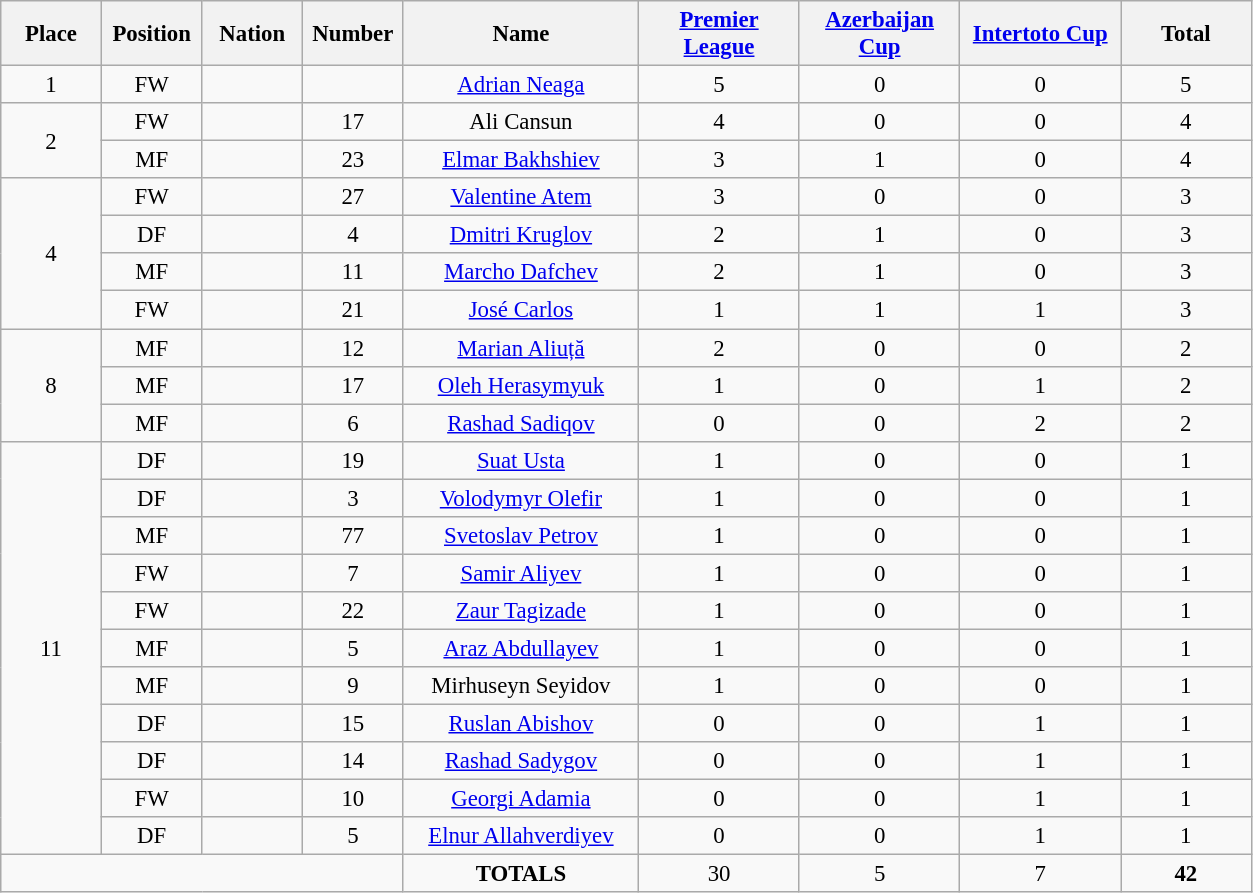<table class="wikitable" style="font-size: 95%; text-align: center;">
<tr>
<th width=60>Place</th>
<th width=60>Position</th>
<th width=60>Nation</th>
<th width=60>Number</th>
<th width=150>Name</th>
<th width=100><a href='#'>Premier League</a></th>
<th width=100><a href='#'>Azerbaijan Cup</a></th>
<th width=100><a href='#'>Intertoto Cup</a></th>
<th width=80>Total</th>
</tr>
<tr>
<td>1</td>
<td>FW</td>
<td></td>
<td></td>
<td><a href='#'>Adrian Neaga</a></td>
<td>5</td>
<td>0</td>
<td>0</td>
<td>5</td>
</tr>
<tr>
<td rowspan="2">2</td>
<td>FW</td>
<td></td>
<td>17</td>
<td>Ali Cansun</td>
<td>4</td>
<td>0</td>
<td>0</td>
<td>4</td>
</tr>
<tr>
<td>MF</td>
<td></td>
<td>23</td>
<td><a href='#'>Elmar Bakhshiev</a></td>
<td>3</td>
<td>1</td>
<td>0</td>
<td>4</td>
</tr>
<tr>
<td rowspan="4">4</td>
<td>FW</td>
<td></td>
<td>27</td>
<td><a href='#'>Valentine Atem</a></td>
<td>3</td>
<td>0</td>
<td>0</td>
<td>3</td>
</tr>
<tr>
<td>DF</td>
<td></td>
<td>4</td>
<td><a href='#'>Dmitri Kruglov</a></td>
<td>2</td>
<td>1</td>
<td>0</td>
<td>3</td>
</tr>
<tr>
<td>MF</td>
<td></td>
<td>11</td>
<td><a href='#'>Marcho Dafchev</a></td>
<td>2</td>
<td>1</td>
<td>0</td>
<td>3</td>
</tr>
<tr>
<td>FW</td>
<td></td>
<td>21</td>
<td><a href='#'>José Carlos</a></td>
<td>1</td>
<td>1</td>
<td>1</td>
<td>3</td>
</tr>
<tr>
<td rowspan="3">8</td>
<td>MF</td>
<td></td>
<td>12</td>
<td><a href='#'>Marian Aliuță</a></td>
<td>2</td>
<td>0</td>
<td>0</td>
<td>2</td>
</tr>
<tr>
<td>MF</td>
<td></td>
<td>17</td>
<td><a href='#'>Oleh Herasymyuk</a></td>
<td>1</td>
<td>0</td>
<td>1</td>
<td>2</td>
</tr>
<tr>
<td>MF</td>
<td></td>
<td>6</td>
<td><a href='#'>Rashad Sadiqov</a></td>
<td>0</td>
<td>0</td>
<td>2</td>
<td>2</td>
</tr>
<tr>
<td rowspan="11">11</td>
<td>DF</td>
<td></td>
<td>19</td>
<td><a href='#'>Suat Usta</a></td>
<td>1</td>
<td>0</td>
<td>0</td>
<td>1</td>
</tr>
<tr>
<td>DF</td>
<td></td>
<td>3</td>
<td><a href='#'>Volodymyr Olefir</a></td>
<td>1</td>
<td>0</td>
<td>0</td>
<td>1</td>
</tr>
<tr>
<td>MF</td>
<td></td>
<td>77</td>
<td><a href='#'>Svetoslav Petrov</a></td>
<td>1</td>
<td>0</td>
<td>0</td>
<td>1</td>
</tr>
<tr>
<td>FW</td>
<td></td>
<td>7</td>
<td><a href='#'>Samir Aliyev</a></td>
<td>1</td>
<td>0</td>
<td>0</td>
<td>1</td>
</tr>
<tr>
<td>FW</td>
<td></td>
<td>22</td>
<td><a href='#'>Zaur Tagizade</a></td>
<td>1</td>
<td>0</td>
<td>0</td>
<td>1</td>
</tr>
<tr>
<td>MF</td>
<td></td>
<td>5</td>
<td><a href='#'>Araz Abdullayev</a></td>
<td>1</td>
<td>0</td>
<td>0</td>
<td>1</td>
</tr>
<tr>
<td>MF</td>
<td></td>
<td>9</td>
<td>Mirhuseyn Seyidov</td>
<td>1</td>
<td>0</td>
<td>0</td>
<td>1</td>
</tr>
<tr>
<td>DF</td>
<td></td>
<td>15</td>
<td><a href='#'>Ruslan Abishov</a></td>
<td>0</td>
<td>0</td>
<td>1</td>
<td>1</td>
</tr>
<tr>
<td>DF</td>
<td></td>
<td>14</td>
<td><a href='#'>Rashad Sadygov</a></td>
<td>0</td>
<td>0</td>
<td>1</td>
<td>1</td>
</tr>
<tr>
<td>FW</td>
<td></td>
<td>10</td>
<td><a href='#'>Georgi Adamia</a></td>
<td>0</td>
<td>0</td>
<td>1</td>
<td>1</td>
</tr>
<tr>
<td>DF</td>
<td></td>
<td>5</td>
<td><a href='#'>Elnur Allahverdiyev</a></td>
<td>0</td>
<td>0</td>
<td>1</td>
<td>1</td>
</tr>
<tr>
<td colspan="4"></td>
<td><strong>TOTALS</strong></td>
<td>30</td>
<td>5</td>
<td>7</td>
<td><strong>42</strong></td>
</tr>
</table>
